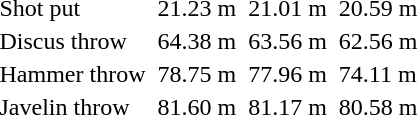<table>
<tr>
<td>Shot put</td>
<td></td>
<td>21.23 m</td>
<td></td>
<td>21.01 m</td>
<td></td>
<td>20.59 m</td>
</tr>
<tr>
<td>Discus throw</td>
<td></td>
<td>64.38 m</td>
<td></td>
<td>63.56 m</td>
<td></td>
<td>62.56 m</td>
</tr>
<tr>
<td>Hammer throw</td>
<td></td>
<td>78.75 m</td>
<td></td>
<td>77.96 m</td>
<td></td>
<td>74.11 m</td>
</tr>
<tr>
<td>Javelin throw</td>
<td></td>
<td>81.60 m</td>
<td></td>
<td>81.17 m</td>
<td></td>
<td>80.58 m</td>
</tr>
</table>
